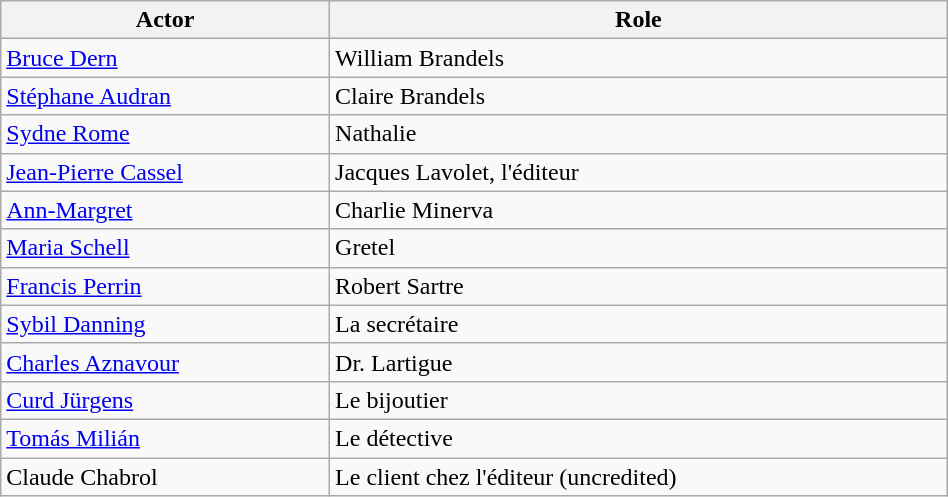<table class="wikitable" style="width:50%;">
<tr ">
<th>Actor</th>
<th>Role</th>
</tr>
<tr>
<td><a href='#'>Bruce Dern</a></td>
<td>William Brandels</td>
</tr>
<tr>
<td><a href='#'>Stéphane Audran</a></td>
<td>Claire Brandels</td>
</tr>
<tr>
<td><a href='#'>Sydne Rome</a></td>
<td>Nathalie</td>
</tr>
<tr>
<td><a href='#'>Jean-Pierre Cassel</a></td>
<td>Jacques Lavolet, l'éditeur</td>
</tr>
<tr>
<td><a href='#'>Ann-Margret</a></td>
<td>Charlie Minerva</td>
</tr>
<tr>
<td><a href='#'>Maria Schell</a></td>
<td>Gretel</td>
</tr>
<tr>
<td><a href='#'>Francis Perrin</a></td>
<td>Robert Sartre</td>
</tr>
<tr>
<td><a href='#'>Sybil Danning</a></td>
<td>La secrétaire</td>
</tr>
<tr>
<td><a href='#'>Charles Aznavour</a></td>
<td>Dr. Lartigue</td>
</tr>
<tr>
<td><a href='#'>Curd Jürgens</a></td>
<td>Le bijoutier</td>
</tr>
<tr>
<td><a href='#'>Tomás Milián</a></td>
<td>Le détective</td>
</tr>
<tr>
<td>Claude Chabrol</td>
<td>Le client chez l'éditeur (uncredited)</td>
</tr>
</table>
